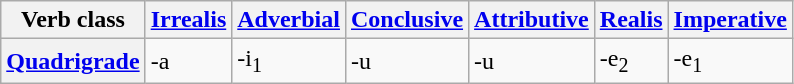<table class="wikitable">
<tr>
<th>Verb class</th>
<th><a href='#'>Irrealis</a></th>
<th><a href='#'>Adverbial</a></th>
<th><a href='#'>Conclusive</a></th>
<th><a href='#'>Attributive</a></th>
<th><a href='#'>Realis</a></th>
<th><a href='#'>Imperative</a></th>
</tr>
<tr>
<th><a href='#'>Quadrigrade</a></th>
<td>-a</td>
<td>-i<sub>1</sub></td>
<td>-u</td>
<td>-u</td>
<td>-e<sub>2</sub></td>
<td>-e<sub>1</sub></td>
</tr>
</table>
